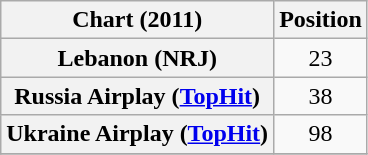<table class="wikitable plainrowheaders sortable" style="text-align:center">
<tr>
<th scope="col">Chart (2011)</th>
<th scope="col">Position</th>
</tr>
<tr>
<th scope="row">Lebanon (NRJ)</th>
<td style="text-align:center;">23</td>
</tr>
<tr>
<th scope="row">Russia Airplay (<a href='#'>TopHit</a>)</th>
<td style="text-align:center;">38</td>
</tr>
<tr>
<th scope="row">Ukraine Airplay (<a href='#'>TopHit</a>)</th>
<td style="text-align:center;">98</td>
</tr>
<tr>
</tr>
</table>
